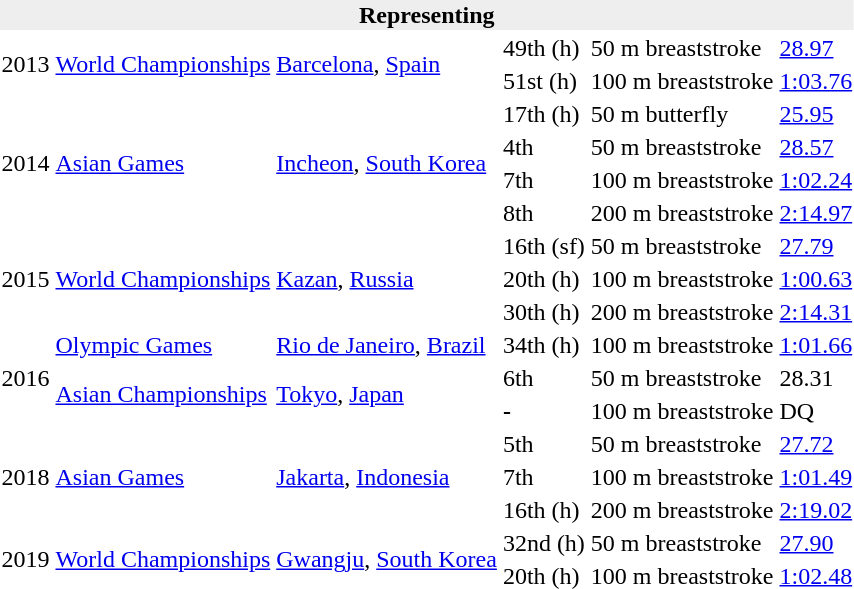<table>
<tr>
<th bgcolor="#eeeeee" colspan="6">Representing </th>
</tr>
<tr>
<td rowspan="2">2013</td>
<td rowspan="2"><a href='#'>World Championships</a></td>
<td rowspan="2" align=left> <a href='#'>Barcelona</a>, <a href='#'>Spain</a></td>
<td>49th (h)</td>
<td>50 m breaststroke</td>
<td><a href='#'>28.97</a></td>
</tr>
<tr>
<td>51st (h)</td>
<td>100 m breaststroke</td>
<td><a href='#'>1:03.76</a></td>
</tr>
<tr>
<td rowspan="4">2014</td>
<td rowspan="4"><a href='#'>Asian Games</a></td>
<td rowspan="4" align=left> <a href='#'>Incheon</a>, <a href='#'>South Korea</a></td>
<td>17th (h)</td>
<td>50 m butterfly</td>
<td><a href='#'>25.95</a></td>
</tr>
<tr>
<td>4th</td>
<td>50 m breaststroke</td>
<td><a href='#'>28.57</a></td>
</tr>
<tr>
<td>7th</td>
<td>100 m breaststroke</td>
<td><a href='#'>1:02.24</a></td>
</tr>
<tr>
<td>8th</td>
<td>200 m breaststroke</td>
<td><a href='#'>2:14.97</a></td>
</tr>
<tr>
<td rowspan="3">2015</td>
<td rowspan="3"><a href='#'>World Championships</a></td>
<td rowspan="3" align=left> <a href='#'>Kazan</a>, <a href='#'>Russia</a></td>
<td>16th (sf)</td>
<td>50 m breaststroke</td>
<td><a href='#'>27.79</a></td>
</tr>
<tr>
<td>20th (h)</td>
<td>100 m breaststroke</td>
<td><a href='#'>1:00.63</a></td>
</tr>
<tr>
<td>30th (h)</td>
<td>200 m breaststroke</td>
<td><a href='#'>2:14.31</a></td>
</tr>
<tr>
<td rowspan="3">2016</td>
<td><a href='#'>Olympic Games</a></td>
<td align=left> <a href='#'>Rio de Janeiro</a>, <a href='#'>Brazil</a></td>
<td>34th (h)</td>
<td>100 m breaststroke</td>
<td><a href='#'>1:01.66</a></td>
</tr>
<tr>
<td rowspan="2"><a href='#'>Asian Championships</a></td>
<td rowspan="2" align=left> <a href='#'>Tokyo</a>, <a href='#'>Japan</a></td>
<td>6th</td>
<td>50 m breaststroke</td>
<td>28.31</td>
</tr>
<tr>
<td><strong>-</strong></td>
<td>100 m breaststroke</td>
<td>DQ</td>
</tr>
<tr>
<td rowspan="3">2018</td>
<td rowspan="3"><a href='#'>Asian Games</a></td>
<td rowspan="3" align=left> <a href='#'>Jakarta</a>, <a href='#'>Indonesia</a></td>
<td>5th</td>
<td>50 m breaststroke</td>
<td><a href='#'>27.72</a></td>
</tr>
<tr>
<td>7th</td>
<td>100 m breaststroke</td>
<td><a href='#'>1:01.49</a></td>
</tr>
<tr>
<td>16th (h)</td>
<td>200 m breaststroke</td>
<td><a href='#'>2:19.02</a></td>
</tr>
<tr>
<td rowspan="2">2019</td>
<td rowspan="2"><a href='#'>World Championships</a></td>
<td rowspan="2" align=left> <a href='#'>Gwangju</a>, <a href='#'>South Korea</a></td>
<td>32nd (h)</td>
<td>50 m breaststroke</td>
<td><a href='#'>27.90</a></td>
</tr>
<tr>
<td>20th (h)</td>
<td>100 m breaststroke</td>
<td><a href='#'>1:02.48</a></td>
</tr>
</table>
